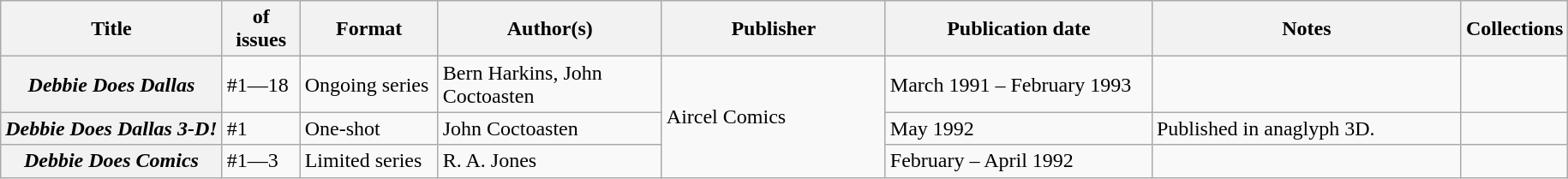<table class="wikitable">
<tr>
<th>Title</th>
<th style="width:40pt"> of issues</th>
<th style="width:75pt">Format</th>
<th style="width:125pt">Author(s)</th>
<th style="width:125pt">Publisher</th>
<th style="width:150pt">Publication date</th>
<th style="width:175pt">Notes</th>
<th>Collections</th>
</tr>
<tr>
<th><em>Debbie Does Dallas</em></th>
<td>#1—18</td>
<td>Ongoing series</td>
<td>Bern Harkins, John Coctoasten</td>
<td rowspan="3">Aircel Comics</td>
<td>March 1991 – February 1993</td>
<td></td>
<td></td>
</tr>
<tr>
<th><em>Debbie Does Dallas 3-D!</em></th>
<td>#1</td>
<td>One-shot</td>
<td>John Coctoasten</td>
<td>May 1992</td>
<td>Published in anaglyph 3D.</td>
<td></td>
</tr>
<tr>
<th><em>Debbie Does Comics</em></th>
<td>#1—3</td>
<td>Limited series</td>
<td>R. A. Jones</td>
<td>February – April 1992</td>
<td></td>
<td></td>
</tr>
</table>
